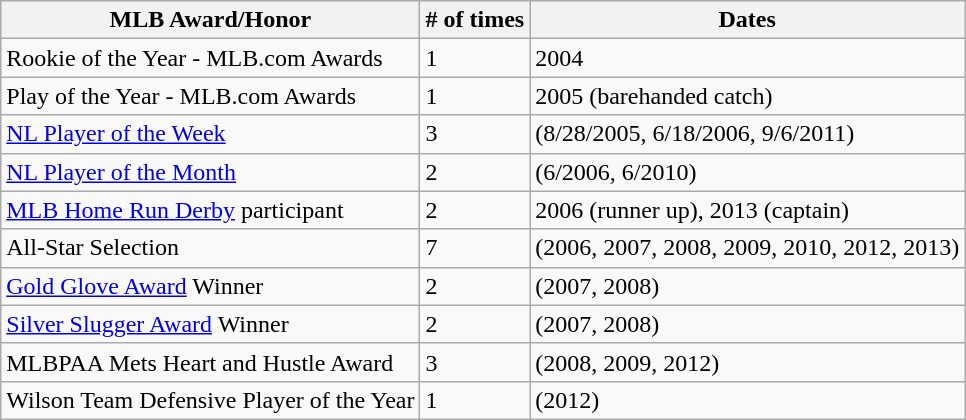<table class="wikitable">
<tr>
<th>MLB Award/Honor</th>
<th># of times</th>
<th>Dates</th>
</tr>
<tr>
<td>Rookie of the Year - MLB.com Awards</td>
<td>1</td>
<td>2004</td>
</tr>
<tr>
<td>Play of the Year - MLB.com Awards</td>
<td>1</td>
<td>2005 (barehanded catch)</td>
</tr>
<tr>
<td><a href='#'>NL Player of the Week</a></td>
<td>3</td>
<td>(8/28/2005, 6/18/2006, 9/6/2011)</td>
</tr>
<tr>
<td><a href='#'>NL Player of the Month</a></td>
<td>2</td>
<td>(6/2006, 6/2010)</td>
</tr>
<tr>
<td><a href='#'>MLB Home Run Derby</a> participant</td>
<td>2</td>
<td>2006 (runner up), 2013 (captain)</td>
</tr>
<tr>
<td>All-Star Selection</td>
<td>7</td>
<td>(2006, 2007, 2008, 2009, 2010, 2012, 2013)</td>
</tr>
<tr>
<td><a href='#'>Gold Glove Award</a> Winner</td>
<td>2</td>
<td>(2007, 2008)</td>
</tr>
<tr>
<td><a href='#'>Silver Slugger Award</a> Winner</td>
<td>2</td>
<td>(2007, 2008)</td>
</tr>
<tr>
<td>MLBPAA Mets Heart and Hustle Award</td>
<td>3</td>
<td>(2008, 2009, 2012)</td>
</tr>
<tr>
<td>Wilson Team Defensive Player of the Year</td>
<td>1</td>
<td>(2012)</td>
</tr>
</table>
